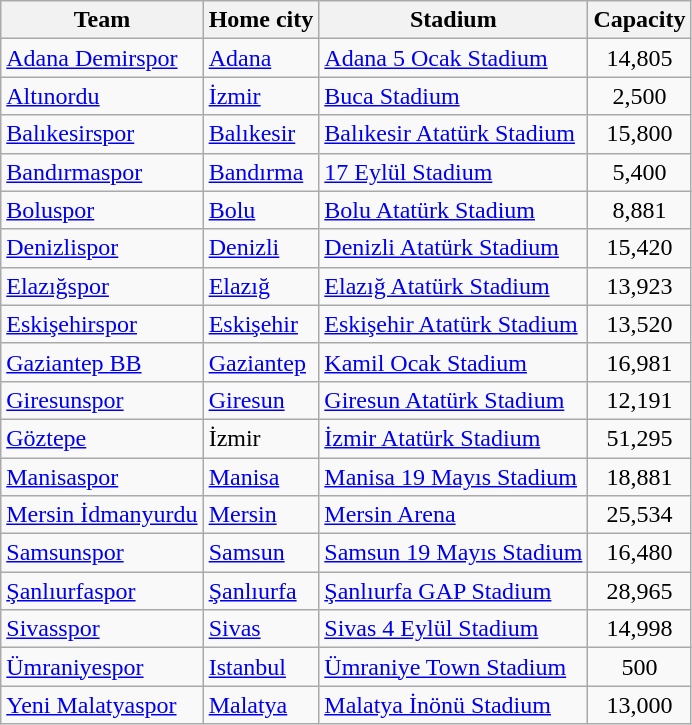<table class="wikitable sortable" style="text-align: left;">
<tr>
<th>Team</th>
<th>Home city</th>
<th>Stadium</th>
<th>Capacity</th>
</tr>
<tr>
<td><a href='#'>Adana Demirspor</a></td>
<td><a href='#'>Adana</a></td>
<td><a href='#'>Adana 5 Ocak Stadium</a></td>
<td align=center>14,805</td>
</tr>
<tr>
<td><a href='#'>Altınordu</a></td>
<td><a href='#'>İzmir</a></td>
<td><a href='#'>Buca Stadium</a></td>
<td align=center>2,500</td>
</tr>
<tr>
<td><a href='#'>Balıkesirspor</a></td>
<td><a href='#'>Balıkesir</a></td>
<td><a href='#'>Balıkesir Atatürk Stadium</a></td>
<td align=center>15,800</td>
</tr>
<tr>
<td><a href='#'>Bandırmaspor</a></td>
<td><a href='#'>Bandırma</a></td>
<td><a href='#'>17 Eylül Stadium</a></td>
<td align=center>5,400</td>
</tr>
<tr>
<td><a href='#'>Boluspor</a></td>
<td><a href='#'>Bolu</a></td>
<td><a href='#'>Bolu Atatürk Stadium</a></td>
<td align=center>8,881</td>
</tr>
<tr>
<td><a href='#'>Denizlispor</a></td>
<td><a href='#'>Denizli</a></td>
<td><a href='#'>Denizli Atatürk Stadium</a></td>
<td align=center>15,420</td>
</tr>
<tr>
<td><a href='#'>Elazığspor</a></td>
<td><a href='#'>Elazığ</a></td>
<td><a href='#'>Elazığ Atatürk Stadium</a></td>
<td align=center>13,923</td>
</tr>
<tr>
<td><a href='#'>Eskişehirspor</a></td>
<td><a href='#'>Eskişehir</a></td>
<td><a href='#'>Eskişehir Atatürk Stadium</a></td>
<td align=center>13,520</td>
</tr>
<tr>
<td><a href='#'>Gaziantep BB</a></td>
<td><a href='#'>Gaziantep</a></td>
<td><a href='#'>Kamil Ocak Stadium</a></td>
<td align=center>16,981</td>
</tr>
<tr>
<td><a href='#'>Giresunspor</a></td>
<td><a href='#'>Giresun</a></td>
<td><a href='#'>Giresun Atatürk Stadium</a></td>
<td align=center>12,191</td>
</tr>
<tr>
<td><a href='#'>Göztepe</a></td>
<td>İzmir</td>
<td><a href='#'>İzmir Atatürk Stadium</a></td>
<td align=center>51,295</td>
</tr>
<tr>
<td><a href='#'>Manisaspor</a></td>
<td><a href='#'>Manisa</a></td>
<td><a href='#'>Manisa 19 Mayıs Stadium</a></td>
<td align=center>18,881</td>
</tr>
<tr>
<td><a href='#'>Mersin İdmanyurdu</a></td>
<td><a href='#'>Mersin</a></td>
<td><a href='#'>Mersin Arena</a></td>
<td align=center>25,534</td>
</tr>
<tr>
<td><a href='#'>Samsunspor</a></td>
<td><a href='#'>Samsun</a></td>
<td><a href='#'>Samsun 19 Mayıs Stadium</a></td>
<td align=center>16,480</td>
</tr>
<tr>
<td><a href='#'>Şanlıurfaspor</a></td>
<td><a href='#'>Şanlıurfa</a></td>
<td><a href='#'>Şanlıurfa GAP Stadium</a></td>
<td align=center>28,965</td>
</tr>
<tr>
<td><a href='#'>Sivasspor</a></td>
<td><a href='#'>Sivas</a></td>
<td><a href='#'>Sivas 4 Eylül Stadium</a></td>
<td align=center>14,998</td>
</tr>
<tr>
<td><a href='#'>Ümraniyespor</a></td>
<td><a href='#'>Istanbul</a></td>
<td><a href='#'>Ümraniye Town Stadium</a></td>
<td align=center>500</td>
</tr>
<tr>
<td><a href='#'>Yeni Malatyaspor</a></td>
<td><a href='#'>Malatya</a></td>
<td><a href='#'>Malatya İnönü Stadium</a></td>
<td align=center>13,000</td>
</tr>
</table>
